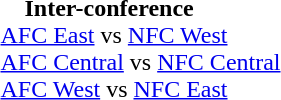<table border=0 style="margin: 0 0 0 1.5;">
<tr valign="top">
<td><br>    <strong>Inter-conference</strong><br>
<a href='#'>AFC East</a> vs <a href='#'>NFC West</a><br>
<a href='#'>AFC Central</a> vs <a href='#'>NFC Central</a><br>
<a href='#'>AFC West</a> vs <a href='#'>NFC East</a><br></td>
<td style="padding-left:40px;"></td>
</tr>
</table>
